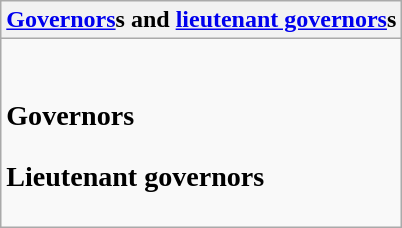<table class="wikitable collapsible collapsed">
<tr>
<th><a href='#'>Governors</a>s and <a href='#'>lieutenant governors</a>s</th>
</tr>
<tr>
<td><br><h3>Governors</h3><h3>Lieutenant governors</h3></td>
</tr>
</table>
